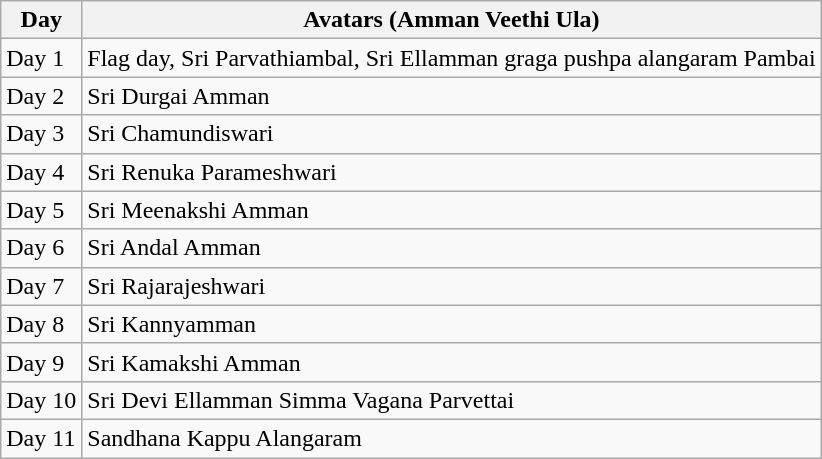<table class="wikitable">
<tr>
<th>Day</th>
<th>Avatars (Amman Veethi Ula)</th>
</tr>
<tr>
<td>Day 1</td>
<td>Flag day, Sri Parvathiambal, Sri Ellamman graga pushpa alangaram Pambai</td>
</tr>
<tr>
<td>Day 2</td>
<td>Sri Durgai Amman</td>
</tr>
<tr>
<td>Day 3</td>
<td>Sri Chamundiswari</td>
</tr>
<tr>
<td>Day 4</td>
<td>Sri Renuka Parameshwari</td>
</tr>
<tr>
<td>Day 5</td>
<td>Sri Meenakshi Amman</td>
</tr>
<tr>
<td>Day 6</td>
<td>Sri Andal Amman</td>
</tr>
<tr>
<td>Day 7</td>
<td>Sri Rajarajeshwari</td>
</tr>
<tr>
<td>Day 8</td>
<td>Sri Kannyamman</td>
</tr>
<tr>
<td>Day 9</td>
<td>Sri Kamakshi Amman</td>
</tr>
<tr>
<td>Day 10</td>
<td>Sri Devi Ellamman Simma Vagana Parvettai</td>
</tr>
<tr>
<td>Day 11</td>
<td>Sandhana Kappu Alangaram</td>
</tr>
</table>
